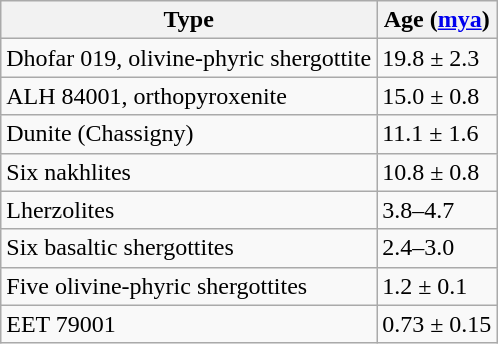<table class="wikitable">
<tr>
<th>Type</th>
<th>Age (<a href='#'>mya</a>)</th>
</tr>
<tr>
<td>Dhofar 019, olivine-phyric shergottite</td>
<td>19.8 ± 2.3</td>
</tr>
<tr>
<td>ALH 84001, orthopyroxenite</td>
<td>15.0 ± 0.8</td>
</tr>
<tr>
<td>Dunite (Chassigny)</td>
<td>11.1 ± 1.6</td>
</tr>
<tr>
<td>Six nakhlites</td>
<td>10.8 ± 0.8</td>
</tr>
<tr>
<td>Lherzolites</td>
<td>3.8–4.7</td>
</tr>
<tr>
<td>Six basaltic shergottites</td>
<td>2.4–3.0</td>
</tr>
<tr>
<td>Five olivine-phyric shergottites</td>
<td>1.2 ± 0.1</td>
</tr>
<tr>
<td>EET 79001</td>
<td>0.73 ± 0.15</td>
</tr>
</table>
